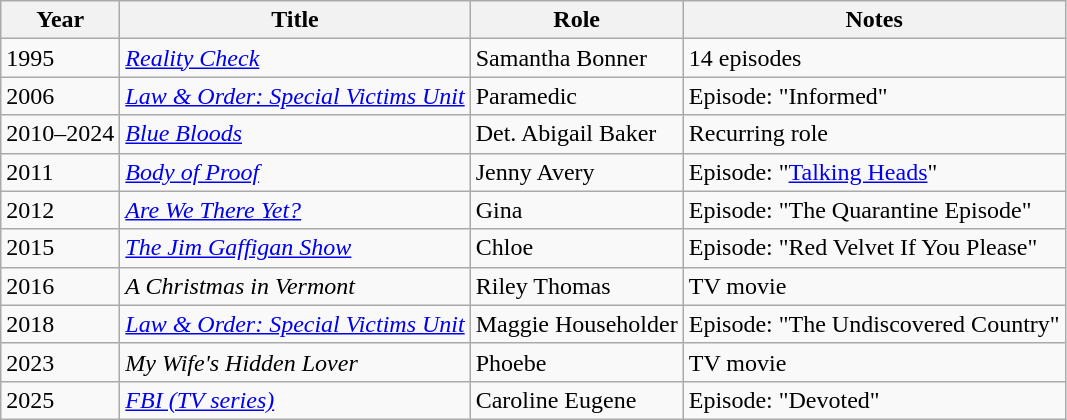<table class="wikitable">
<tr>
<th>Year</th>
<th>Title</th>
<th>Role</th>
<th>Notes</th>
</tr>
<tr>
<td>1995</td>
<td><em><a href='#'>Reality Check</a></em></td>
<td>Samantha Bonner</td>
<td>14 episodes</td>
</tr>
<tr>
<td>2006</td>
<td><em><a href='#'>Law & Order: Special Victims Unit</a></em></td>
<td>Paramedic</td>
<td>Episode: "Informed"</td>
</tr>
<tr>
<td>2010–2024</td>
<td><em><a href='#'>Blue Bloods</a></em></td>
<td>Det. Abigail Baker</td>
<td>Recurring role</td>
</tr>
<tr>
<td>2011</td>
<td><em><a href='#'>Body of Proof</a></em></td>
<td>Jenny Avery</td>
<td>Episode: "<a href='#'>Talking Heads</a>"</td>
</tr>
<tr>
<td>2012</td>
<td><em><a href='#'>Are We There Yet?</a></em></td>
<td>Gina</td>
<td>Episode: "The Quarantine Episode"</td>
</tr>
<tr>
<td>2015</td>
<td><em><a href='#'>The Jim Gaffigan Show</a></em></td>
<td>Chloe</td>
<td>Episode: "Red Velvet If You Please"</td>
</tr>
<tr>
<td>2016</td>
<td><em>A Christmas in Vermont</em></td>
<td>Riley Thomas</td>
<td>TV movie</td>
</tr>
<tr>
<td>2018</td>
<td><em><a href='#'>Law & Order: Special Victims Unit</a></em></td>
<td>Maggie Householder</td>
<td>Episode: "The Undiscovered Country"</td>
</tr>
<tr>
<td>2023</td>
<td><em>My Wife's Hidden Lover</em></td>
<td>Phoebe</td>
<td>TV movie</td>
</tr>
<tr>
<td>2025</td>
<td><em><a href='#'>FBI (TV series)</a></em></td>
<td>Caroline Eugene</td>
<td>Episode: "Devoted"</td>
</tr>
</table>
